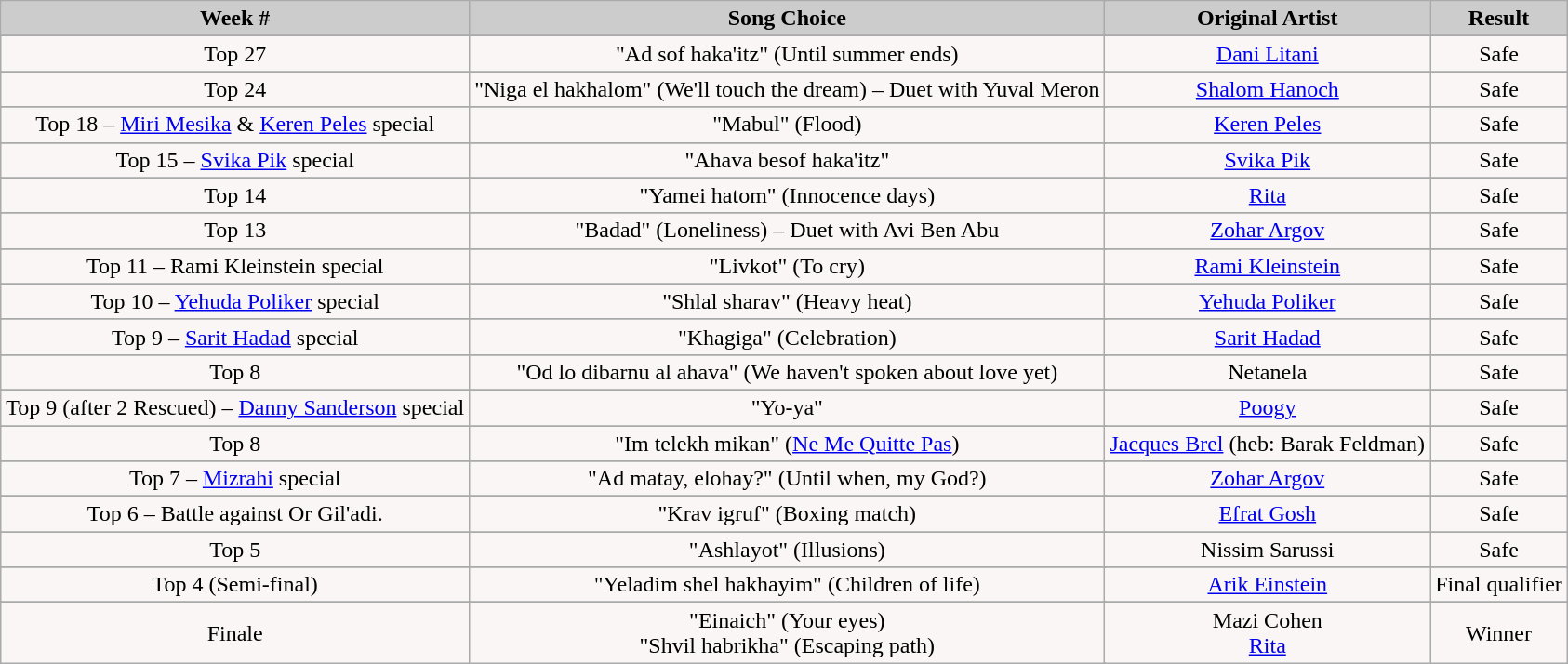<table class="wikitable" align="left">
<tr>
<td colspan="100" bgcolor="CCCCCC" align="Center"><strong>Week #</strong></td>
<td colspan="100" bgcolor="CCCCCC" align="Center"><strong>Song Choice</strong></td>
<td colspan="100" bgcolor="CCCCCC" align="Center"><strong>Original Artist</strong></td>
<td colspan="100" bgcolor="CCCCCC" align="Center"><strong>Result</strong></td>
</tr>
<tr>
</tr>
<tr>
<td colspan="100" align="center" bgcolor="FAF6F6">Top 27</td>
<td colspan="100" align="center" bgcolor="FAF6F6">"Ad sof haka'itz" (Until summer ends)</td>
<td colspan="100" align="center" bgcolor="FAF6F6"><a href='#'>Dani Litani</a></td>
<td colspan="100" align="center" bgcolor="FAF6F6">Safe</td>
</tr>
<tr>
</tr>
<tr>
<td colspan="100" align="center" bgcolor="FAF6F6">Top 24</td>
<td colspan="100" align="center" bgcolor="FAF6F6">"Niga el hakhalom" (We'll touch the dream) – Duet with Yuval Meron</td>
<td colspan="100" align="center" bgcolor="FAF6F6"><a href='#'>Shalom Hanoch</a></td>
<td colspan="100" align="center" bgcolor="FAF6F6">Safe</td>
</tr>
<tr>
</tr>
<tr>
<td colspan="100" align="center" bgcolor="FAF6F6">Top 18 – <a href='#'>Miri Mesika</a> & <a href='#'>Keren Peles</a> special</td>
<td colspan="100" align="center" bgcolor="FAF6F6">"Mabul" (Flood)</td>
<td colspan="100" align="center" bgcolor="FAF6F6"><a href='#'>Keren Peles</a></td>
<td colspan="100" align="center" bgcolor="FAF6F6">Safe</td>
</tr>
<tr>
</tr>
<tr>
<td colspan="100" align="center" bgcolor="FAF6F6">Top 15 – <a href='#'>Svika Pik</a> special</td>
<td colspan="100" align="center" bgcolor="FAF6F6">"Ahava besof haka'itz"</td>
<td colspan="100" align="center" bgcolor="FAF6F6"><a href='#'>Svika Pik</a></td>
<td colspan="100" align="center" bgcolor="FAF6F6">Safe</td>
</tr>
<tr>
</tr>
<tr>
<td colspan="100" align="center" bgcolor="FAF6F6">Top 14</td>
<td colspan="100" align="center" bgcolor="FAF6F6">"Yamei hatom" (Innocence days)</td>
<td colspan="100" align="center" bgcolor="FAF6F6"><a href='#'>Rita</a></td>
<td colspan="100" align="center" bgcolor="FAF6F6">Safe</td>
</tr>
<tr>
</tr>
<tr>
<td colspan="100" align="center" bgcolor="FAF6F6">Top 13</td>
<td colspan="100" align="center" bgcolor="FAF6F6">"Badad" (Loneliness) – Duet with Avi Ben Abu</td>
<td colspan="100" align="center" bgcolor="FAF6F6"><a href='#'>Zohar Argov</a></td>
<td colspan="100" align="center" bgcolor="FAF6F6">Safe</td>
</tr>
<tr>
</tr>
<tr>
<td colspan="100" align="center" bgcolor="FAF6F6">Top 11 – Rami Kleinstein special</td>
<td colspan="100" align="center" bgcolor="FAF6F6">"Livkot" (To cry)</td>
<td colspan="100" align="center" bgcolor="FAF6F6"><a href='#'>Rami Kleinstein</a></td>
<td colspan="100" align="center" bgcolor="FAF6F6">Safe</td>
</tr>
<tr>
</tr>
<tr>
<td colspan="100" align="center" bgcolor="FAF6F6">Top 10 – <a href='#'>Yehuda Poliker</a> special</td>
<td colspan="100" align="center" bgcolor="FAF6F6">"Shlal sharav" (Heavy heat)</td>
<td colspan="100" align="center" bgcolor="FAF6F6"><a href='#'>Yehuda Poliker</a></td>
<td colspan="100" align="center" bgcolor="FAF6F6">Safe</td>
</tr>
<tr>
</tr>
<tr>
<td colspan="100" align="center" bgcolor="FAF6F6">Top 9 – <a href='#'>Sarit Hadad</a> special</td>
<td colspan="100" align="center" bgcolor="FAF6F6">"Khagiga" (Celebration)</td>
<td colspan="100" align="center" bgcolor="FAF6F6"><a href='#'>Sarit Hadad</a></td>
<td colspan="100" align="center" bgcolor="FAF6F6">Safe</td>
</tr>
<tr>
</tr>
<tr>
<td colspan="100" align="center" bgcolor="FAF6F6">Top 8</td>
<td colspan="100" align="center" bgcolor="FAF6F6">"Od lo dibarnu al ahava" (We haven't spoken about love yet)</td>
<td colspan="100" align="center" bgcolor="FAF6F6">Netanela</td>
<td colspan="100" align="center" bgcolor="FAF6F6">Safe</td>
</tr>
<tr>
</tr>
<tr>
<td colspan="100" align="center" bgcolor="FAF6F6">Top 9 (after 2 Rescued) – <a href='#'>Danny Sanderson</a> special</td>
<td colspan="100" align="center" bgcolor="FAF6F6">"Yo-ya"</td>
<td colspan="100" align="center" bgcolor="FAF6F6"><a href='#'>Poogy</a></td>
<td colspan="100" align="center" bgcolor="FAF6F6">Safe</td>
</tr>
<tr>
</tr>
<tr>
<td colspan="100" align="center" bgcolor="FAF6F6">Top 8</td>
<td colspan="100" align="center" bgcolor="FAF6F6">"Im telekh mikan" (<a href='#'>Ne Me Quitte Pas</a>)</td>
<td colspan="100" align="center" bgcolor="FAF6F6"><a href='#'>Jacques Brel</a> (heb: Barak Feldman)</td>
<td colspan="100" align="center" bgcolor="FAF6F6">Safe</td>
</tr>
<tr>
</tr>
<tr>
<td colspan="100" align="center" bgcolor="FAF6F6">Top 7 – <a href='#'>Mizrahi</a> special</td>
<td colspan="100" align="center" bgcolor="FAF6F6">"Ad matay, elohay?" (Until when, my God?)</td>
<td colspan="100" align="center" bgcolor="FAF6F6"><a href='#'>Zohar Argov</a></td>
<td colspan="100" align="center" bgcolor="FAF6F6">Safe</td>
</tr>
<tr>
</tr>
<tr>
<td colspan="100" align="center" bgcolor="FAF6F6">Top 6 – Battle against Or Gil'adi.</td>
<td colspan="100" align="center" bgcolor="FAF6F6">"Krav igruf" (Boxing match)</td>
<td colspan="100" align="center" bgcolor="FAF6F6"><a href='#'>Efrat Gosh</a></td>
<td colspan="100" align="center" bgcolor="FAF6F6">Safe</td>
</tr>
<tr>
</tr>
<tr>
<td colspan="100" align="center" bgcolor="FAF6F6">Top 5</td>
<td colspan="100" align="center" bgcolor="FAF6F6">"Ashlayot" (Illusions)</td>
<td colspan="100" align="center" bgcolor="FAF6F6">Nissim Sarussi</td>
<td colspan="100" align="center" bgcolor="FAF6F6">Safe</td>
</tr>
<tr>
</tr>
<tr>
<td colspan="100" align="center" bgcolor="FAF6F6">Top 4 (Semi-final)</td>
<td colspan="100" align="center" bgcolor="FAF6F6">"Yeladim shel hakhayim" (Children of life)</td>
<td colspan="100" align="center" bgcolor="FAF6F6"><a href='#'>Arik Einstein</a></td>
<td colspan="100" align="center" bgcolor="FAF6F6">Final qualifier</td>
</tr>
<tr>
</tr>
<tr>
<td colspan="100" align="center" bgcolor="FAF6F6">Finale</td>
<td colspan="100" align="center" bgcolor="FAF6F6">"Einaich" (Your eyes)<br>"Shvil habrikha" (Escaping path)</td>
<td colspan="100" align="center" bgcolor="FAF6F6">Mazi Cohen <br><a href='#'>Rita</a></td>
<td colspan="100" align="center" bgcolor="FAF6F6">Winner</td>
</tr>
</table>
